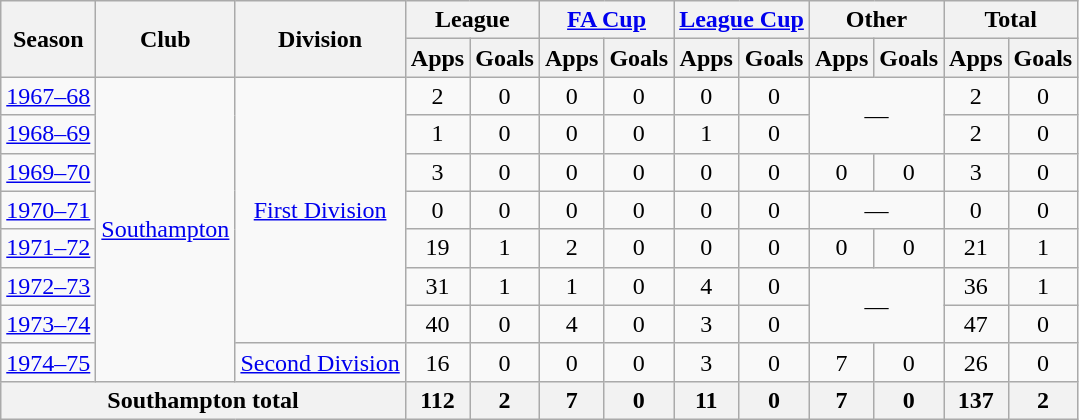<table class="wikitable" style="text-align:center">
<tr>
<th rowspan="2">Season</th>
<th rowspan="2">Club</th>
<th rowspan="2">Division</th>
<th colspan="2">League</th>
<th colspan="2"><a href='#'>FA Cup</a></th>
<th colspan="2"><a href='#'>League Cup</a></th>
<th colspan="2">Other</th>
<th colspan="2">Total</th>
</tr>
<tr>
<th>Apps</th>
<th>Goals</th>
<th>Apps</th>
<th>Goals</th>
<th>Apps</th>
<th>Goals</th>
<th>Apps</th>
<th>Goals</th>
<th>Apps</th>
<th>Goals</th>
</tr>
<tr>
<td><a href='#'>1967–68</a></td>
<td rowspan="8"><a href='#'>Southampton</a></td>
<td rowspan="7"><a href='#'>First Division</a></td>
<td>2</td>
<td>0</td>
<td>0</td>
<td>0</td>
<td>0</td>
<td>0</td>
<td rowspan="2" colspan="2">—</td>
<td>2</td>
<td>0</td>
</tr>
<tr>
<td><a href='#'>1968–69</a></td>
<td>1</td>
<td>0</td>
<td>0</td>
<td>0</td>
<td>1</td>
<td>0</td>
<td>2</td>
<td>0</td>
</tr>
<tr>
<td><a href='#'>1969–70</a></td>
<td>3</td>
<td>0</td>
<td>0</td>
<td>0</td>
<td>0</td>
<td>0</td>
<td>0</td>
<td>0</td>
<td>3</td>
<td>0</td>
</tr>
<tr>
<td><a href='#'>1970–71</a></td>
<td>0</td>
<td>0</td>
<td>0</td>
<td>0</td>
<td>0</td>
<td>0</td>
<td colspan="2">—</td>
<td>0</td>
<td>0</td>
</tr>
<tr>
<td><a href='#'>1971–72</a></td>
<td>19</td>
<td>1</td>
<td>2</td>
<td>0</td>
<td>0</td>
<td>0</td>
<td>0</td>
<td>0</td>
<td>21</td>
<td>1</td>
</tr>
<tr>
<td><a href='#'>1972–73</a></td>
<td>31</td>
<td>1</td>
<td>1</td>
<td>0</td>
<td>4</td>
<td>0</td>
<td colspan="2" rowspan="2">—</td>
<td>36</td>
<td>1</td>
</tr>
<tr>
<td><a href='#'>1973–74</a></td>
<td>40</td>
<td>0</td>
<td>4</td>
<td>0</td>
<td>3</td>
<td>0</td>
<td>47</td>
<td>0</td>
</tr>
<tr>
<td><a href='#'>1974–75</a></td>
<td><a href='#'>Second Division</a></td>
<td>16</td>
<td>0</td>
<td>0</td>
<td>0</td>
<td>3</td>
<td>0</td>
<td>7</td>
<td>0</td>
<td>26</td>
<td>0</td>
</tr>
<tr>
<th colspan="3">Southampton total</th>
<th>112</th>
<th>2</th>
<th>7</th>
<th>0</th>
<th>11</th>
<th>0</th>
<th>7</th>
<th>0</th>
<th>137</th>
<th>2</th>
</tr>
</table>
